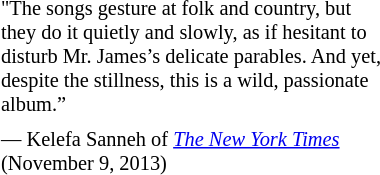<table class="toccolours" style="float: left; margin-left: 0em; margin-right: 2em; font-size: 85%; background:offwhite; color:black; width:20em; max-width: 40%;" cellspacing="5">
<tr>
<td style="text-align: left;">"The songs gesture at folk and country, but they do it quietly and slowly, as if hesitant to disturb Mr. James’s delicate parables. And yet, despite the stillness, this is a wild, passionate album.”</td>
</tr>
<tr>
<td style="text-align: left;">— Kelefa Sanneh of <em><a href='#'>The New York Times</a></em> (November 9, 2013)</td>
</tr>
</table>
